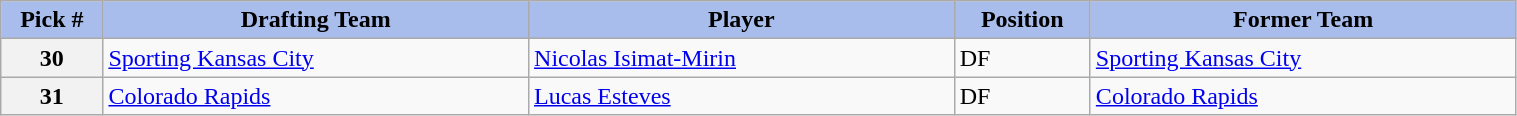<table class="wikitable sortable" style="width: 80%">
<tr>
<th style="background:#A8BDEC;" width=6%>Pick #</th>
<th width=25% style="background:#A8BDEC;">Drafting Team</th>
<th width=25% style="background:#A8BDEC;">Player</th>
<th width=8% style="background:#A8BDEC;">Position</th>
<th width=25% style="background:#A8BDEC;">Former Team</th>
</tr>
<tr>
<th>30</th>
<td><a href='#'>Sporting Kansas City</a></td>
<td><a href='#'>Nicolas Isimat-Mirin</a></td>
<td>DF</td>
<td><a href='#'>Sporting Kansas City</a></td>
</tr>
<tr>
<th>31</th>
<td><a href='#'>Colorado Rapids</a></td>
<td><a href='#'>Lucas Esteves</a></td>
<td>DF</td>
<td><a href='#'>Colorado Rapids</a></td>
</tr>
</table>
